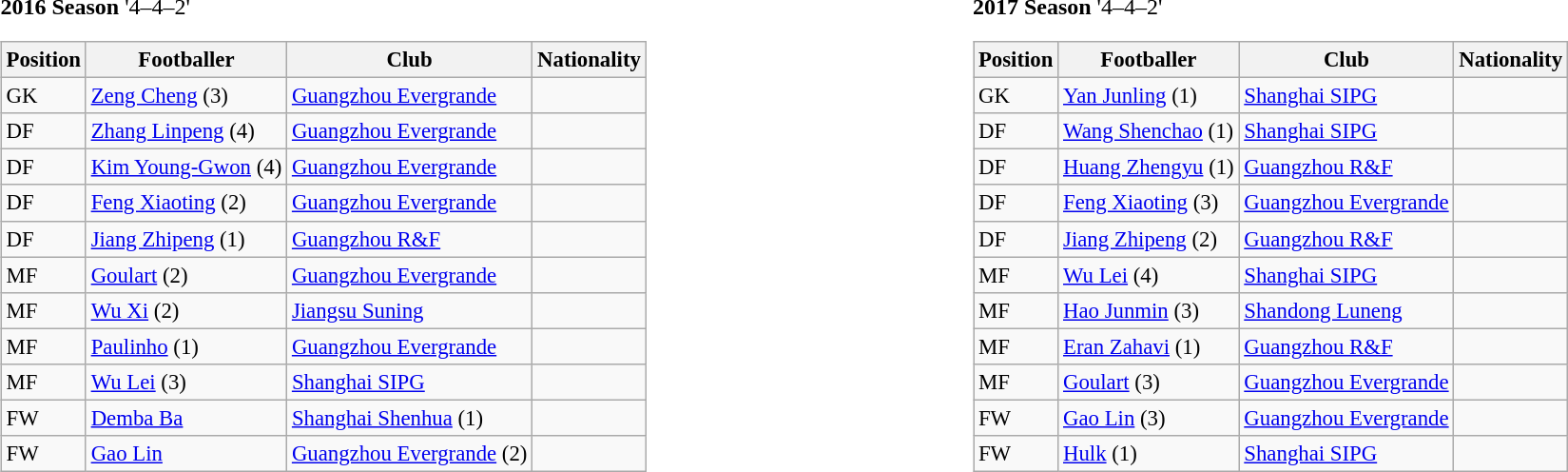<table style="width:100%;">
<tr>
<td><br><strong>2016 Season</strong>
'4–4–2'<table class="wikitable" style="font-size: 95%;">
<tr>
<th>Position</th>
<th>Footballer</th>
<th>Club</th>
<th>Nationality</th>
</tr>
<tr>
<td>GK</td>
<td><a href='#'>Zeng Cheng</a> (3)</td>
<td><a href='#'>Guangzhou Evergrande</a></td>
<td></td>
</tr>
<tr>
<td>DF</td>
<td><a href='#'>Zhang Linpeng</a> (4)</td>
<td><a href='#'>Guangzhou Evergrande</a></td>
<td></td>
</tr>
<tr>
<td>DF</td>
<td><a href='#'>Kim Young-Gwon</a> (4)</td>
<td><a href='#'>Guangzhou Evergrande</a></td>
<td></td>
</tr>
<tr>
<td>DF</td>
<td><a href='#'>Feng Xiaoting</a> (2)</td>
<td><a href='#'>Guangzhou Evergrande</a></td>
<td></td>
</tr>
<tr>
<td>DF</td>
<td><a href='#'>Jiang Zhipeng</a> (1)</td>
<td><a href='#'>Guangzhou R&F</a></td>
<td></td>
</tr>
<tr>
<td>MF</td>
<td><a href='#'>Goulart</a> (2)</td>
<td><a href='#'>Guangzhou Evergrande</a></td>
<td></td>
</tr>
<tr>
<td>MF</td>
<td><a href='#'>Wu Xi</a> (2)</td>
<td><a href='#'>Jiangsu Suning</a></td>
<td></td>
</tr>
<tr>
<td>MF</td>
<td><a href='#'>Paulinho</a> (1)</td>
<td><a href='#'>Guangzhou Evergrande</a></td>
<td></td>
</tr>
<tr>
<td>MF</td>
<td><a href='#'>Wu Lei</a> (3)</td>
<td><a href='#'>Shanghai SIPG</a></td>
<td></td>
</tr>
<tr>
<td>FW</td>
<td><a href='#'>Demba Ba</a></td>
<td><a href='#'>Shanghai Shenhua</a> (1)</td>
<td></td>
</tr>
<tr>
<td>FW</td>
<td><a href='#'>Gao Lin</a></td>
<td><a href='#'>Guangzhou Evergrande</a> (2)</td>
<td></td>
</tr>
</table>
</td>
<td width="50"> </td>
<td valign="top"><br><strong>2017 Season</strong>
'4–4–2'<table class="wikitable" style="font-size: 95%;">
<tr>
<th>Position</th>
<th>Footballer</th>
<th>Club</th>
<th>Nationality</th>
</tr>
<tr>
<td>GK</td>
<td><a href='#'>Yan Junling</a> (1)</td>
<td><a href='#'>Shanghai SIPG</a></td>
<td></td>
</tr>
<tr>
<td>DF</td>
<td><a href='#'>Wang Shenchao</a> (1)</td>
<td><a href='#'>Shanghai SIPG</a></td>
<td></td>
</tr>
<tr>
<td>DF</td>
<td><a href='#'>Huang Zhengyu</a> (1)</td>
<td><a href='#'>Guangzhou R&F</a></td>
<td></td>
</tr>
<tr>
<td>DF</td>
<td><a href='#'>Feng Xiaoting</a> (3)</td>
<td><a href='#'>Guangzhou Evergrande</a></td>
<td></td>
</tr>
<tr>
<td>DF</td>
<td><a href='#'>Jiang Zhipeng</a> (2)</td>
<td><a href='#'>Guangzhou R&F</a></td>
<td></td>
</tr>
<tr>
<td>MF</td>
<td><a href='#'>Wu Lei</a> (4)</td>
<td><a href='#'>Shanghai SIPG</a></td>
<td></td>
</tr>
<tr>
<td>MF</td>
<td><a href='#'>Hao Junmin</a> (3)</td>
<td><a href='#'>Shandong Luneng</a></td>
<td></td>
</tr>
<tr>
<td>MF</td>
<td><a href='#'>Eran Zahavi</a> (1)</td>
<td><a href='#'>Guangzhou R&F</a></td>
<td></td>
</tr>
<tr>
<td>MF</td>
<td><a href='#'>Goulart</a> (3)</td>
<td><a href='#'>Guangzhou Evergrande</a></td>
<td></td>
</tr>
<tr>
<td>FW</td>
<td><a href='#'>Gao Lin</a> (3)</td>
<td><a href='#'>Guangzhou Evergrande</a></td>
<td></td>
</tr>
<tr>
<td>FW</td>
<td><a href='#'>Hulk</a> (1)</td>
<td><a href='#'>Shanghai SIPG</a></td>
<td></td>
</tr>
</table>
</td>
</tr>
</table>
